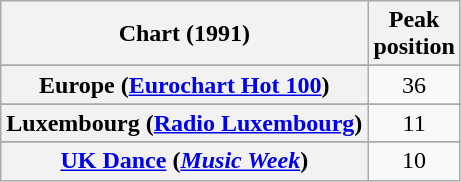<table class="wikitable sortable plainrowheaders" style="text-align:center">
<tr>
<th>Chart (1991)</th>
<th>Peak<br>position</th>
</tr>
<tr>
</tr>
<tr>
<th scope="row">Europe (<a href='#'>Eurochart Hot 100</a>)</th>
<td>36</td>
</tr>
<tr>
</tr>
<tr>
<th scope="row">Luxembourg (<a href='#'>Radio Luxembourg</a>)</th>
<td>11</td>
</tr>
<tr>
</tr>
<tr>
<th scope="row"><a href='#'>UK Dance</a> (<em><a href='#'>Music Week</a></em>)</th>
<td>10</td>
</tr>
</table>
